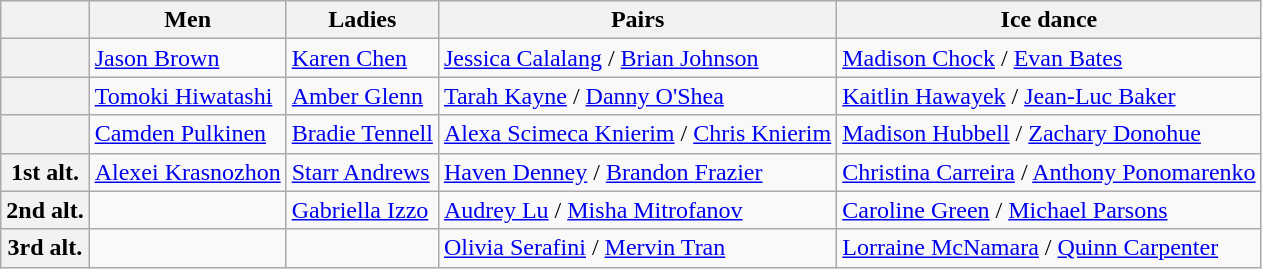<table class="wikitable">
<tr>
<th></th>
<th>Men</th>
<th>Ladies</th>
<th>Pairs</th>
<th>Ice dance</th>
</tr>
<tr>
<th></th>
<td><a href='#'>Jason Brown</a></td>
<td><a href='#'>Karen Chen</a></td>
<td><a href='#'>Jessica Calalang</a> / <a href='#'>Brian Johnson</a></td>
<td><a href='#'>Madison Chock</a> / <a href='#'>Evan Bates</a></td>
</tr>
<tr>
<th></th>
<td><a href='#'>Tomoki Hiwatashi</a></td>
<td><a href='#'>Amber Glenn</a></td>
<td><a href='#'>Tarah Kayne</a> / <a href='#'>Danny O'Shea</a></td>
<td><a href='#'>Kaitlin Hawayek</a> / <a href='#'>Jean-Luc Baker</a></td>
</tr>
<tr>
<th></th>
<td><a href='#'>Camden Pulkinen</a></td>
<td><a href='#'>Bradie Tennell</a></td>
<td><a href='#'>Alexa Scimeca Knierim</a> / <a href='#'>Chris Knierim</a></td>
<td><a href='#'>Madison Hubbell</a> / <a href='#'>Zachary Donohue</a></td>
</tr>
<tr>
<th>1st alt.</th>
<td><a href='#'>Alexei Krasnozhon</a></td>
<td><a href='#'>Starr Andrews</a></td>
<td><a href='#'>Haven Denney</a> / <a href='#'>Brandon Frazier</a></td>
<td><a href='#'>Christina Carreira</a> / <a href='#'>Anthony Ponomarenko</a></td>
</tr>
<tr>
<th>2nd alt.</th>
<td></td>
<td><a href='#'>Gabriella Izzo</a></td>
<td><a href='#'>Audrey Lu</a> / <a href='#'>Misha Mitrofanov</a></td>
<td><a href='#'>Caroline Green</a> / <a href='#'>Michael Parsons</a></td>
</tr>
<tr>
<th>3rd alt.</th>
<td></td>
<td></td>
<td><a href='#'>Olivia Serafini</a> / <a href='#'>Mervin Tran</a></td>
<td><a href='#'>Lorraine McNamara</a> / <a href='#'>Quinn Carpenter</a></td>
</tr>
</table>
